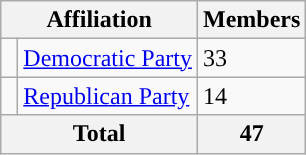<table class="wikitable">
<tr>
<th colspan=2>Affiliation</th>
<th>Members</th>
</tr>
<tr>
<td style="background-color:"> </td>
<td><a href='#'>Democratic Party</a></td>
<td>33</td>
</tr>
<tr>
<td style="background-color:"> </td>
<td><a href='#'>Republican Party</a></td>
<td>14</td>
</tr>
<tr>
<th colspan=2>Total</th>
<th>47</th>
</tr>
</table>
